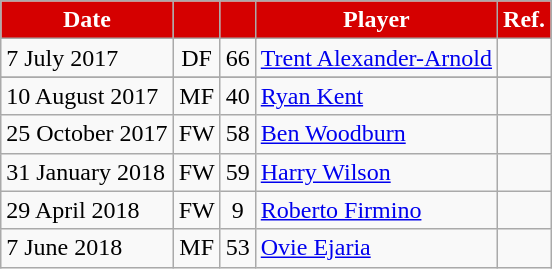<table class="wikitable plainrowheaders sortable">
<tr>
<th style="background:#d50000; color:white;">Date</th>
<th style="background:#d50000; color:white;"></th>
<th style="background:#d50000; color:white;"></th>
<th style="background:#d50000; color:white;" scope="col">Player</th>
<th style="background:#d50000; color:white;">Ref.</th>
</tr>
<tr>
<td>7 July 2017</td>
<td style="text-align:center;">DF</td>
<td style="text-align:center;">66</td>
<td> <a href='#'>Trent Alexander-Arnold</a></td>
<td></td>
</tr>
<tr>
</tr>
<tr>
<td>10 August 2017</td>
<td style="text-align:center;">MF</td>
<td style="text-align:center;">40</td>
<td> <a href='#'>Ryan Kent</a></td>
<td></td>
</tr>
<tr>
<td>25 October 2017</td>
<td style="text-align:center;">FW</td>
<td style="text-align:center;">58</td>
<td> <a href='#'>Ben Woodburn</a></td>
<td></td>
</tr>
<tr>
<td>31 January 2018</td>
<td style="text-align:center;">FW</td>
<td style="text-align:center;">59</td>
<td> <a href='#'>Harry Wilson</a></td>
<td></td>
</tr>
<tr>
<td>29 April 2018</td>
<td style="text-align:center;">FW</td>
<td style="text-align:center;">9</td>
<td> <a href='#'>Roberto Firmino</a></td>
<td></td>
</tr>
<tr>
<td>7 June 2018</td>
<td style="text-align:center;">MF</td>
<td style="text-align:center;">53</td>
<td> <a href='#'>Ovie Ejaria</a></td>
<td></td>
</tr>
</table>
